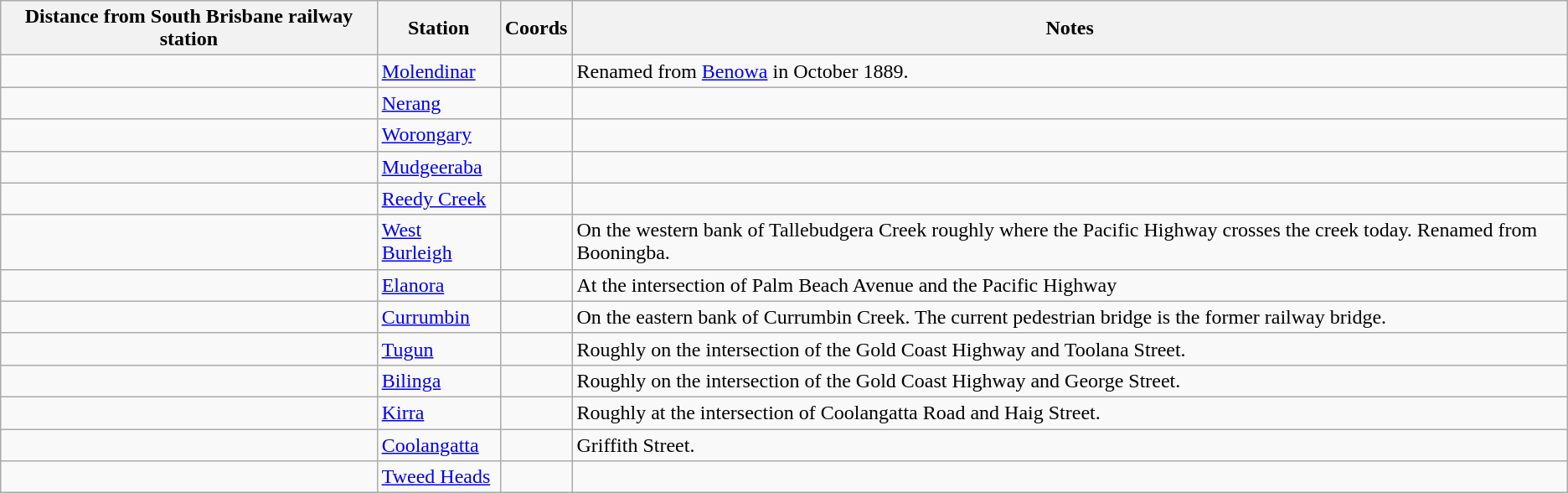<table class="wikitable">
<tr>
<th>Distance from South Brisbane railway station</th>
<th>Station</th>
<th>Coords</th>
<th>Notes</th>
</tr>
<tr>
<td></td>
<td><a href='#'>Molendinar</a></td>
<td></td>
<td>Renamed from <a href='#'>Benowa</a> in October 1889.</td>
</tr>
<tr>
<td></td>
<td><a href='#'>Nerang</a></td>
<td></td>
<td></td>
</tr>
<tr>
<td></td>
<td><a href='#'>Worongary</a></td>
<td></td>
<td></td>
</tr>
<tr>
<td></td>
<td><a href='#'>Mudgeeraba</a></td>
<td></td>
<td></td>
</tr>
<tr>
<td></td>
<td><a href='#'>Reedy Creek</a></td>
<td></td>
<td></td>
</tr>
<tr>
<td></td>
<td><a href='#'>West Burleigh</a></td>
<td></td>
<td>On the western bank of Tallebudgera Creek roughly where the Pacific Highway crosses the creek today. Renamed from Booningba.</td>
</tr>
<tr>
<td></td>
<td><a href='#'>Elanora</a></td>
<td></td>
<td>At the intersection of Palm Beach Avenue and the Pacific Highway</td>
</tr>
<tr>
<td></td>
<td><a href='#'>Currumbin</a></td>
<td></td>
<td>On the eastern bank of Currumbin Creek. The current pedestrian bridge is the former railway bridge.</td>
</tr>
<tr>
<td></td>
<td><a href='#'>Tugun</a></td>
<td></td>
<td>Roughly on the intersection of the Gold Coast Highway and Toolana Street.</td>
</tr>
<tr>
<td></td>
<td><a href='#'>Bilinga</a></td>
<td></td>
<td>Roughly on the intersection of the Gold Coast Highway and George Street.</td>
</tr>
<tr>
<td></td>
<td><a href='#'>Kirra</a></td>
<td></td>
<td>Roughly at the intersection of Coolangatta Road and Haig Street.</td>
</tr>
<tr>
<td></td>
<td><a href='#'>Coolangatta</a></td>
<td></td>
<td>Griffith Street.</td>
</tr>
<tr>
<td></td>
<td><a href='#'>Tweed Heads</a></td>
<td></td>
<td></td>
</tr>
</table>
